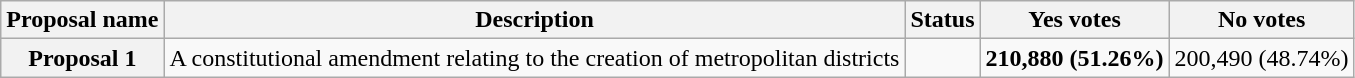<table class="wikitable sortable plainrowheaders">
<tr>
<th scope="col">Proposal name</th>
<th class="unsortable" scope="col">Description</th>
<th scope="col">Status</th>
<th scope="col">Yes votes</th>
<th scope="col">No votes</th>
</tr>
<tr>
<th scope="row">Proposal 1</th>
<td>A constitutional amendment relating to the creation of metropolitan districts</td>
<td></td>
<td><strong>210,880 (51.26%)</strong></td>
<td>200,490 (48.74%)</td>
</tr>
</table>
